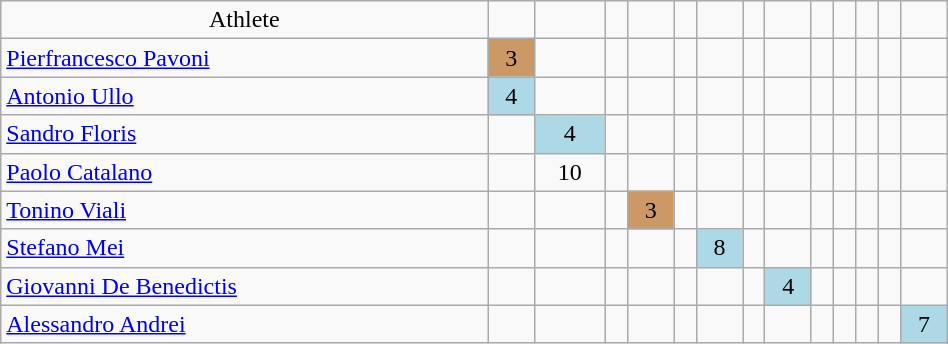<table class="wikitable" style="text-align: center; font-size:100%" width=50%">
<tr>
<td>Athlete</td>
<td></td>
<td></td>
<td></td>
<td></td>
<td></td>
<td></td>
<td></td>
<td></td>
<td></td>
<td></td>
<td></td>
<td></td>
<td></td>
</tr>
<tr>
<td align=left><a href='#'>Pierfrancesco Pavoni</a></td>
<td bgcolor=cc9966>3</td>
<td></td>
<td></td>
<td></td>
<td></td>
<td></td>
<td></td>
<td></td>
<td></td>
<td></td>
<td></td>
<td></td>
<td></td>
</tr>
<tr>
<td align=left><a href='#'>Antonio Ullo</a></td>
<td bgcolor=lightblue>4</td>
<td></td>
<td></td>
<td></td>
<td></td>
<td></td>
<td></td>
<td></td>
<td></td>
<td></td>
<td></td>
<td></td>
<td></td>
</tr>
<tr>
<td align=left><a href='#'>Sandro Floris</a></td>
<td></td>
<td bgcolor=lightblue>4</td>
<td></td>
<td></td>
<td></td>
<td></td>
<td></td>
<td></td>
<td></td>
<td></td>
<td></td>
<td></td>
<td></td>
</tr>
<tr>
<td align=left><a href='#'>Paolo Catalano</a></td>
<td></td>
<td>10</td>
<td></td>
<td></td>
<td></td>
<td></td>
<td></td>
<td></td>
<td></td>
<td></td>
<td></td>
<td></td>
<td></td>
</tr>
<tr>
<td align=left><a href='#'>Tonino Viali</a></td>
<td></td>
<td></td>
<td></td>
<td bgcolor=cc9966>3</td>
<td></td>
<td></td>
<td></td>
<td></td>
<td></td>
<td></td>
<td></td>
<td></td>
<td></td>
</tr>
<tr>
<td align=left><a href='#'>Stefano Mei</a></td>
<td></td>
<td></td>
<td></td>
<td></td>
<td></td>
<td bgcolor=lightblue>8</td>
<td></td>
<td></td>
<td></td>
<td></td>
<td></td>
<td></td>
<td></td>
</tr>
<tr>
<td align=left><a href='#'>Giovanni De Benedictis</a></td>
<td></td>
<td></td>
<td></td>
<td></td>
<td></td>
<td></td>
<td></td>
<td bgcolor=lightblue>4</td>
<td></td>
<td></td>
<td></td>
<td></td>
<td></td>
</tr>
<tr>
<td align=left><a href='#'>Alessandro Andrei</a></td>
<td></td>
<td></td>
<td></td>
<td></td>
<td></td>
<td></td>
<td></td>
<td></td>
<td></td>
<td></td>
<td></td>
<td></td>
<td bgcolor=lightblue>7</td>
</tr>
</table>
